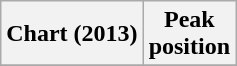<table class="wikitable plainrowheaders">
<tr>
<th scope="col">Chart (2013)</th>
<th scope="col">Peak<br>position</th>
</tr>
<tr>
</tr>
</table>
